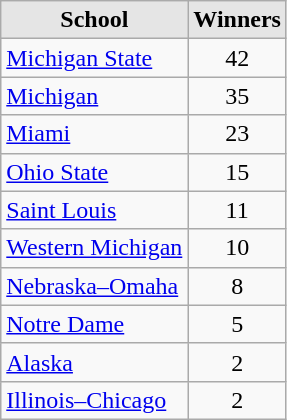<table class="wikitable">
<tr>
<th style="background:#e5e5e5;">School</th>
<th style="background:#e5e5e5;">Winners</th>
</tr>
<tr>
<td><a href='#'>Michigan State</a></td>
<td align=center>42</td>
</tr>
<tr>
<td><a href='#'>Michigan</a></td>
<td align=center>35</td>
</tr>
<tr>
<td><a href='#'>Miami</a></td>
<td align=center>23</td>
</tr>
<tr>
<td><a href='#'>Ohio State</a></td>
<td align=center>15</td>
</tr>
<tr>
<td><a href='#'>Saint Louis</a></td>
<td align=center>11</td>
</tr>
<tr>
<td><a href='#'>Western Michigan</a></td>
<td align=center>10</td>
</tr>
<tr>
<td><a href='#'>Nebraska–Omaha</a></td>
<td align=center>8</td>
</tr>
<tr>
<td><a href='#'>Notre Dame</a></td>
<td align=center>5</td>
</tr>
<tr>
<td><a href='#'>Alaska</a></td>
<td align=center>2</td>
</tr>
<tr>
<td><a href='#'>Illinois–Chicago</a></td>
<td align=center>2</td>
</tr>
</table>
